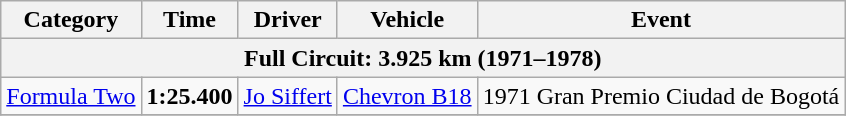<table class="wikitable">
<tr>
<th>Category</th>
<th>Time</th>
<th>Driver</th>
<th>Vehicle</th>
<th>Event</th>
</tr>
<tr>
<th colspan=5>Full Circuit: 3.925 km (1971–1978)</th>
</tr>
<tr>
<td><a href='#'>Formula Two</a></td>
<td><strong>1:25.400</strong></td>
<td><a href='#'>Jo Siffert</a></td>
<td><a href='#'>Chevron B18</a></td>
<td>1971 Gran Premio Ciudad de Bogotá</td>
</tr>
<tr>
</tr>
</table>
